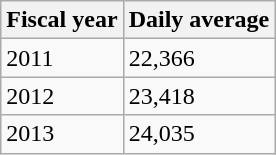<table class="wikitable">
<tr>
<th>Fiscal year</th>
<th>Daily average</th>
</tr>
<tr>
<td>2011</td>
<td>22,366</td>
</tr>
<tr>
<td>2012</td>
<td>23,418</td>
</tr>
<tr>
<td>2013</td>
<td>24,035</td>
</tr>
</table>
